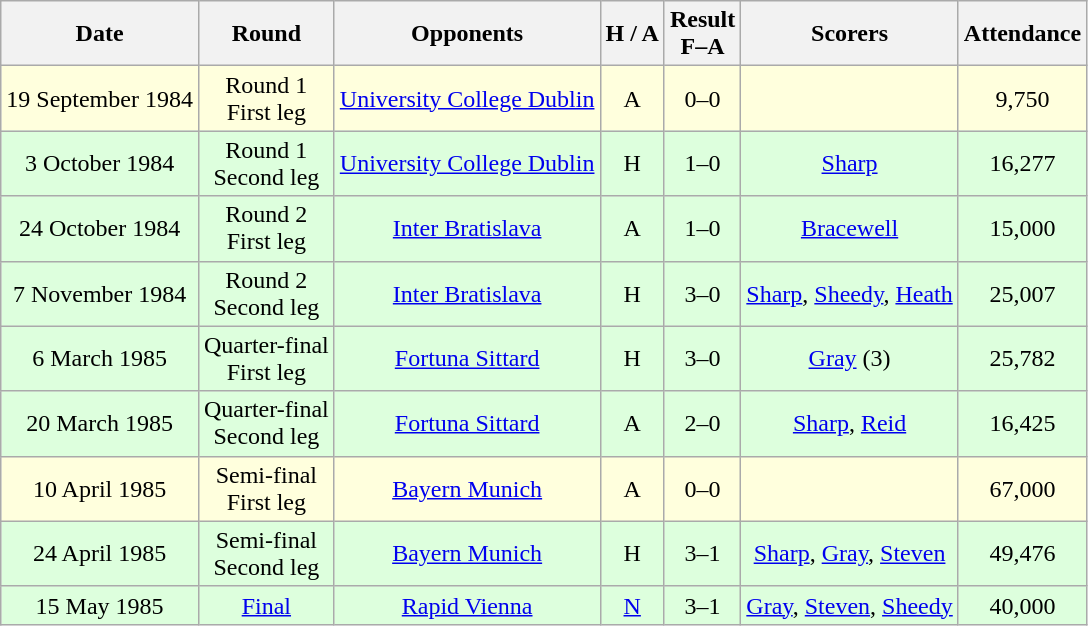<table class="wikitable" style="text-align:center">
<tr>
<th>Date</th>
<th>Round</th>
<th>Opponents</th>
<th>H / A</th>
<th>Result<br>F–A</th>
<th>Scorers</th>
<th>Attendance</th>
</tr>
<tr bgcolor="#ffffdd">
<td>19 September 1984</td>
<td>Round 1<br>First leg</td>
<td> <a href='#'>University College Dublin</a></td>
<td>A</td>
<td>0–0</td>
<td></td>
<td>9,750</td>
</tr>
<tr bgcolor="#ddffdd">
<td>3 October 1984</td>
<td>Round 1<br>Second leg</td>
<td> <a href='#'>University College Dublin</a></td>
<td>H</td>
<td>1–0</td>
<td><a href='#'>Sharp</a></td>
<td>16,277</td>
</tr>
<tr bgcolor="#ddffdd">
<td>24 October 1984</td>
<td>Round 2<br>First leg</td>
<td> <a href='#'>Inter Bratislava</a></td>
<td>A</td>
<td>1–0</td>
<td><a href='#'>Bracewell</a></td>
<td>15,000</td>
</tr>
<tr bgcolor="#ddffdd">
<td>7 November 1984</td>
<td>Round 2<br>Second leg</td>
<td> <a href='#'>Inter Bratislava</a></td>
<td>H</td>
<td>3–0</td>
<td><a href='#'>Sharp</a>, <a href='#'>Sheedy</a>, <a href='#'>Heath</a></td>
<td>25,007</td>
</tr>
<tr bgcolor="#ddffdd">
<td>6 March 1985</td>
<td>Quarter-final<br>First leg</td>
<td> <a href='#'>Fortuna Sittard</a></td>
<td>H</td>
<td>3–0</td>
<td><a href='#'>Gray</a> (3)</td>
<td>25,782</td>
</tr>
<tr bgcolor="#ddffdd">
<td>20 March 1985</td>
<td>Quarter-final<br>Second leg</td>
<td> <a href='#'>Fortuna Sittard</a></td>
<td>A</td>
<td>2–0</td>
<td><a href='#'>Sharp</a>, <a href='#'>Reid</a></td>
<td>16,425</td>
</tr>
<tr bgcolor="#ffffdd">
<td>10 April 1985</td>
<td>Semi-final<br>First leg</td>
<td> <a href='#'>Bayern Munich</a></td>
<td>A</td>
<td>0–0</td>
<td></td>
<td>67,000</td>
</tr>
<tr bgcolor="#ddffdd">
<td>24 April 1985</td>
<td>Semi-final<br>Second leg</td>
<td> <a href='#'>Bayern Munich</a></td>
<td>H</td>
<td>3–1</td>
<td><a href='#'>Sharp</a>, <a href='#'>Gray</a>, <a href='#'>Steven</a></td>
<td>49,476</td>
</tr>
<tr bgcolor="#ddffdd">
<td>15 May 1985</td>
<td><a href='#'>Final</a></td>
<td> <a href='#'>Rapid Vienna</a></td>
<td><a href='#'>N</a></td>
<td>3–1</td>
<td><a href='#'>Gray</a>, <a href='#'>Steven</a>, <a href='#'>Sheedy</a></td>
<td>40,000</td>
</tr>
</table>
